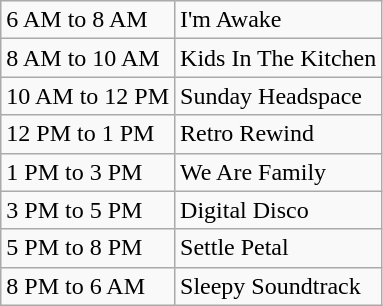<table class="wikitable">
<tr>
<td>6 AM to 8 AM</td>
<td>I'm Awake</td>
</tr>
<tr>
<td>8 AM to 10 AM</td>
<td>Kids In The Kitchen</td>
</tr>
<tr>
<td>10 AM to 12 PM</td>
<td>Sunday Headspace</td>
</tr>
<tr>
<td>12 PM to 1 PM</td>
<td>Retro Rewind</td>
</tr>
<tr>
<td>1 PM to 3 PM</td>
<td>We Are Family</td>
</tr>
<tr>
<td>3 PM to 5 PM</td>
<td>Digital Disco</td>
</tr>
<tr>
<td>5 PM to 8 PM</td>
<td>Settle Petal</td>
</tr>
<tr>
<td>8 PM to 6 AM</td>
<td>Sleepy Soundtrack</td>
</tr>
</table>
